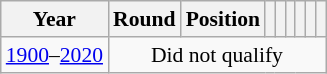<table class="wikitable" style="text-align: center;font-size:90%;">
<tr>
<th>Year</th>
<th>Round</th>
<th>Position</th>
<th></th>
<th></th>
<th></th>
<th></th>
<th></th>
<th></th>
</tr>
<tr>
<td><a href='#'>1900</a>–<a href='#'>2020</a></td>
<td colspan=8 rowspan=1>Did not qualify</td>
</tr>
</table>
